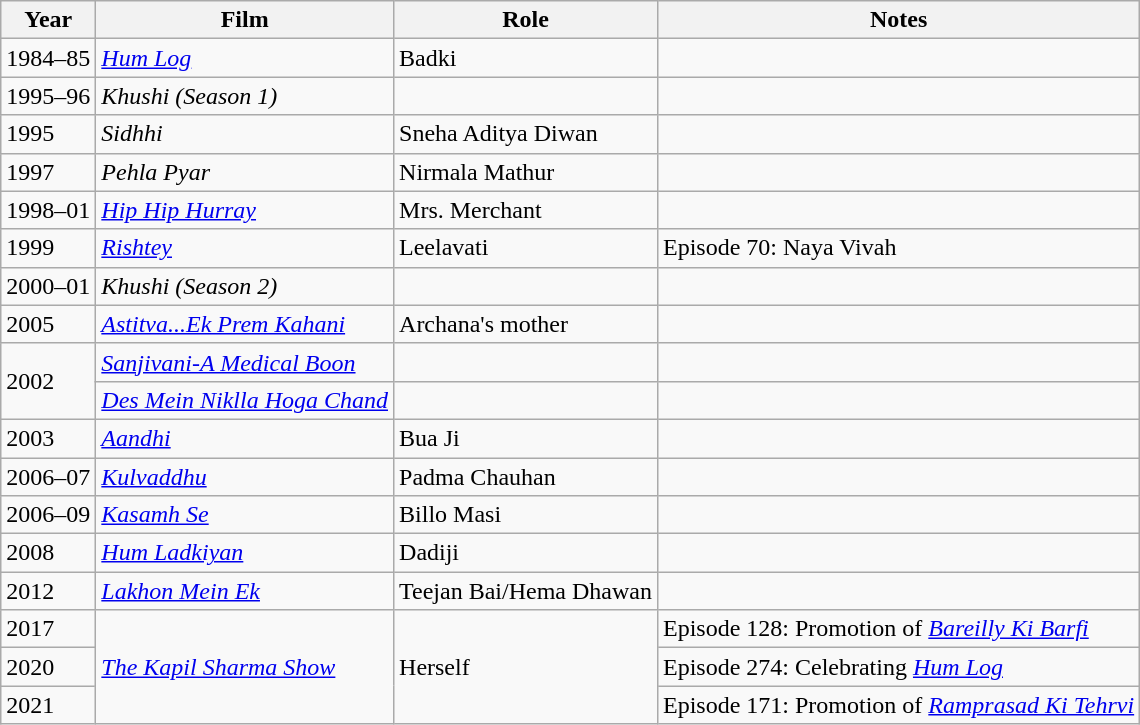<table class="wikitable sortable plainrowheaders">
<tr style="text-align:center;">
<th scope="col">Year</th>
<th scope="col">Film</th>
<th scope="col">Role</th>
<th class="unsortable" scope="col">Notes</th>
</tr>
<tr>
<td>1984–85</td>
<td><em><a href='#'>Hum Log</a></em></td>
<td>Badki</td>
<td></td>
</tr>
<tr>
<td>1995–96</td>
<td><em>Khushi (Season 1)</em></td>
<td></td>
<td></td>
</tr>
<tr>
<td>1995</td>
<td><em>Sidhhi</em></td>
<td>Sneha Aditya Diwan</td>
<td></td>
</tr>
<tr>
<td>1997</td>
<td><em>Pehla Pyar</em></td>
<td>Nirmala Mathur</td>
<td></td>
</tr>
<tr>
<td>1998–01</td>
<td><em><a href='#'>Hip Hip Hurray</a></em></td>
<td>Mrs. Merchant</td>
<td></td>
</tr>
<tr>
<td>1999</td>
<td><em><a href='#'>Rishtey</a></em></td>
<td>Leelavati</td>
<td>Episode 70: Naya Vivah</td>
</tr>
<tr>
<td>2000–01</td>
<td><em>Khushi (Season 2)</em></td>
<td></td>
<td></td>
</tr>
<tr>
<td>2005</td>
<td><em><a href='#'>Astitva...Ek Prem Kahani</a></em></td>
<td>Archana's mother</td>
<td></td>
</tr>
<tr>
<td rowspan=2>2002</td>
<td><em><a href='#'>Sanjivani-A Medical Boon</a></em></td>
<td></td>
<td></td>
</tr>
<tr>
<td><em><a href='#'>Des Mein Niklla Hoga Chand</a></em></td>
<td></td>
<td></td>
</tr>
<tr>
<td>2003</td>
<td><em><a href='#'>Aandhi</a></em></td>
<td>Bua Ji</td>
<td></td>
</tr>
<tr>
<td>2006–07</td>
<td><em><a href='#'>Kulvaddhu</a></em></td>
<td>Padma Chauhan</td>
<td></td>
</tr>
<tr>
<td>2006–09</td>
<td><em><a href='#'>Kasamh Se</a></em></td>
<td>Billo Masi</td>
<td></td>
</tr>
<tr>
<td>2008</td>
<td><em><a href='#'>Hum Ladkiyan</a></em></td>
<td>Dadiji</td>
<td></td>
</tr>
<tr>
<td>2012</td>
<td><em><a href='#'>Lakhon Mein Ek</a></em></td>
<td>Teejan Bai/Hema Dhawan</td>
<td></td>
</tr>
<tr>
<td>2017</td>
<td rowspan=3><em><a href='#'>The Kapil Sharma Show</a></em></td>
<td rowspan=3>Herself</td>
<td>Episode 128: Promotion of <em><a href='#'>Bareilly Ki Barfi</a></em></td>
</tr>
<tr>
<td>2020</td>
<td>Episode 274: Celebrating <em><a href='#'>Hum Log</a></em></td>
</tr>
<tr>
<td>2021</td>
<td>Episode 171: Promotion of <em><a href='#'>Ramprasad Ki Tehrvi</a></em></td>
</tr>
</table>
